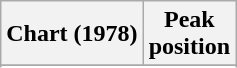<table class="wikitable sortable plainrowheaders" style="text-align:center">
<tr>
<th scope="col">Chart (1978)</th>
<th scope="col">Peak<br>position</th>
</tr>
<tr>
</tr>
<tr>
</tr>
<tr>
</tr>
<tr>
</tr>
<tr>
</tr>
</table>
